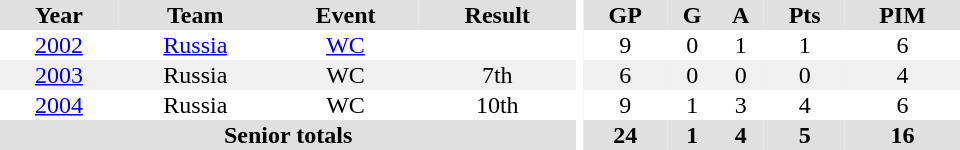<table border="0" cellpadding="1" cellspacing="0" ID="Table3" style="text-align:center; width:40em">
<tr ALIGN="center" bgcolor="#e0e0e0">
<th>Year</th>
<th>Team</th>
<th>Event</th>
<th>Result</th>
<th rowspan="99" bgcolor="#ffffff"></th>
<th>GP</th>
<th>G</th>
<th>A</th>
<th>Pts</th>
<th>PIM</th>
</tr>
<tr>
<td><a href='#'>2002</a></td>
<td><a href='#'>Russia</a></td>
<td><a href='#'>WC</a></td>
<td></td>
<td>9</td>
<td>0</td>
<td>1</td>
<td>1</td>
<td>6</td>
</tr>
<tr bgcolor="#f0f0f0">
<td><a href='#'>2003</a></td>
<td>Russia</td>
<td>WC</td>
<td>7th</td>
<td>6</td>
<td>0</td>
<td>0</td>
<td>0</td>
<td>4</td>
</tr>
<tr>
<td><a href='#'>2004</a></td>
<td>Russia</td>
<td>WC</td>
<td>10th</td>
<td>9</td>
<td>1</td>
<td>3</td>
<td>4</td>
<td>6</td>
</tr>
<tr bgcolor="#e0e0e0">
<th colspan="4">Senior totals</th>
<th>24</th>
<th>1</th>
<th>4</th>
<th>5</th>
<th>16</th>
</tr>
</table>
